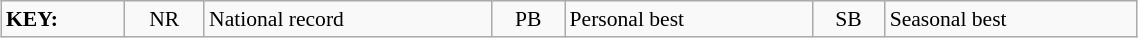<table class="wikitable" style="margin:0.5em auto; font-size:90%;position:relative;" width=60%>
<tr>
<td><strong>KEY:</strong></td>
<td align=center>NR</td>
<td>National record</td>
<td align=center>PB</td>
<td>Personal best</td>
<td align=center>SB</td>
<td>Seasonal best</td>
</tr>
</table>
